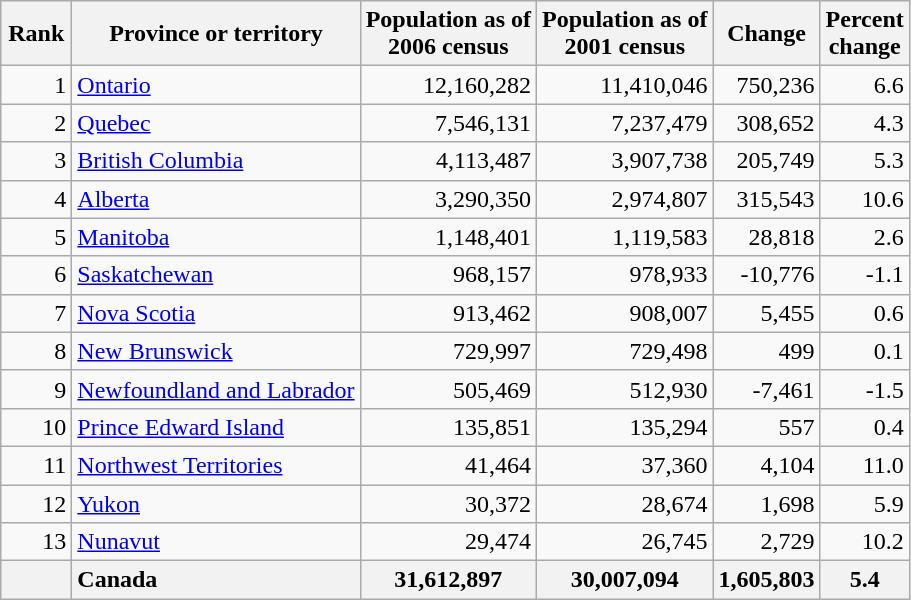<table class="wikitable sortable" style="text-align: right;">
<tr>
<th style="width:40px" style="text-align: center;">Rank</th>
<th style="text-align: center;">Province or territory</th>
<th style="text-align: center;" data-sort-type="number">Population as of<br>2006 census</th>
<th style="text-align: center;" data-sort-type="number">Population as of<br>2001 census</th>
<th style="text-align: center;" data-sort-type="number">Change</th>
<th style="text-align: center;" data-sort-type="number">Percent<br>change</th>
</tr>
<tr>
<td>1</td>
<td style="text-align: left;"><a href='#'>Ontario</a></td>
<td>12,160,282</td>
<td>11,410,046</td>
<td>750,236 </td>
<td>6.6 </td>
</tr>
<tr>
<td>2</td>
<td style="text-align: left;"><a href='#'>Quebec</a></td>
<td>7,546,131</td>
<td>7,237,479</td>
<td>308,652 </td>
<td>4.3 </td>
</tr>
<tr>
<td>3</td>
<td style="text-align: left;"><a href='#'>British Columbia</a></td>
<td>4,113,487</td>
<td>3,907,738</td>
<td>205,749 </td>
<td>5.3 </td>
</tr>
<tr>
<td>4</td>
<td style="text-align: left;"><a href='#'>Alberta</a></td>
<td>3,290,350</td>
<td>2,974,807</td>
<td>315,543 </td>
<td>10.6 </td>
</tr>
<tr>
<td>5</td>
<td style="text-align: left;"><a href='#'>Manitoba</a></td>
<td>1,148,401</td>
<td>1,119,583</td>
<td>28,818 </td>
<td>2.6 </td>
</tr>
<tr>
<td>6</td>
<td style="text-align: left;"><a href='#'>Saskatchewan</a></td>
<td>968,157</td>
<td>978,933</td>
<td>-10,776 </td>
<td>-1.1 </td>
</tr>
<tr>
<td>7</td>
<td style="text-align: left;"><a href='#'>Nova Scotia</a></td>
<td>913,462</td>
<td>908,007</td>
<td>5,455 </td>
<td>0.6 </td>
</tr>
<tr>
<td>8</td>
<td style="text-align: left;"><a href='#'>New Brunswick</a></td>
<td>729,997</td>
<td>729,498</td>
<td>499 </td>
<td>0.1 </td>
</tr>
<tr>
<td>9</td>
<td style="text-align: left;"><a href='#'>Newfoundland and Labrador</a></td>
<td>505,469</td>
<td>512,930</td>
<td>-7,461 </td>
<td>-1.5 </td>
</tr>
<tr>
<td>10</td>
<td style="text-align: left;"><a href='#'>Prince Edward Island</a></td>
<td>135,851</td>
<td>135,294</td>
<td>557 </td>
<td>0.4 </td>
</tr>
<tr>
<td>11</td>
<td style="text-align: left;"><a href='#'>Northwest Territories</a></td>
<td>41,464</td>
<td>37,360</td>
<td>4,104 </td>
<td>11.0 </td>
</tr>
<tr>
<td>12</td>
<td style="text-align: left;"><a href='#'>Yukon</a></td>
<td>30,372</td>
<td>28,674</td>
<td>1,698 </td>
<td>5.9 </td>
</tr>
<tr>
<td>13</td>
<td style="text-align: left;"><a href='#'>Nunavut</a></td>
<td>29,474</td>
<td>26,745</td>
<td>2,729 </td>
<td>10.2 </td>
</tr>
<tr>
<th></th>
<th style="text-align: left;">Canada</th>
<th>31,612,897</th>
<th>30,007,094</th>
<th>1,605,803 </th>
<th>5.4 </th>
</tr>
</table>
